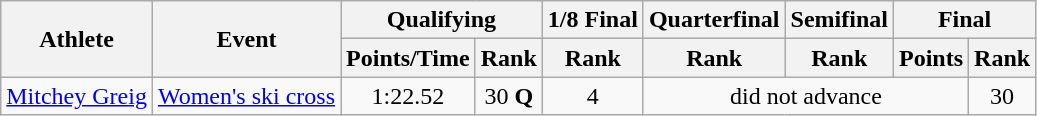<table class="wikitable">
<tr>
<th rowspan="2">Athlete</th>
<th rowspan="2">Event</th>
<th colspan="2">Qualifying</th>
<th>1/8 Final</th>
<th>Quarterfinal</th>
<th>Semifinal</th>
<th colspan="2">Final</th>
</tr>
<tr>
<th>Points/Time</th>
<th>Rank</th>
<th>Rank</th>
<th>Rank</th>
<th>Rank</th>
<th>Points</th>
<th>Rank</th>
</tr>
<tr>
<td><a href='#'>Mitchey Greig</a></td>
<td><a href='#'>Women's ski cross</a></td>
<td align="center">1:22.52</td>
<td align="center">30 <strong>Q</strong></td>
<td align="center">4</td>
<td align="center" colspan="3">did not advance</td>
<td align="center">30</td>
</tr>
</table>
